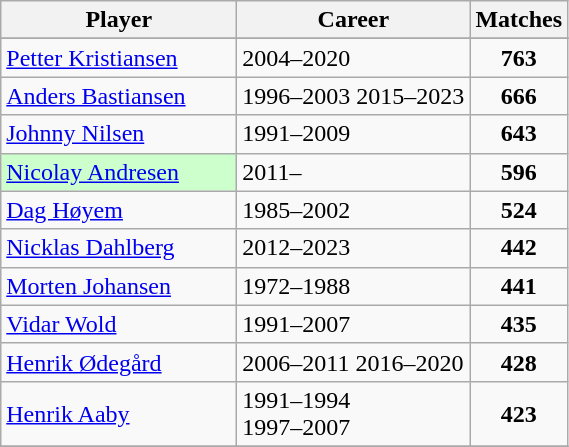<table class="wikitable" style="text-align:center">
<tr>
<th width=150px>Player</th>
<th>Career</th>
<th>Matches</th>
</tr>
<tr>
</tr>
<tr>
<td align=left><a href='#'>Petter Kristiansen</a></td>
<td align=left>2004–2020</td>
<td><strong>763</strong></td>
</tr>
<tr>
<td align=left><a href='#'>Anders Bastiansen</a></td>
<td align=left>1996–2003 2015–2023</td>
<td><strong>666</strong></td>
</tr>
<tr>
<td align=left><a href='#'>Johnny Nilsen</a></td>
<td align=left>1991–2009</td>
<td><strong>643</strong></td>
</tr>
<tr>
<td style=text-align:left;background:#CCFFCC><a href='#'>Nicolay Andresen</a></td>
<td align=left>2011–</td>
<td><strong>596</strong></td>
</tr>
<tr>
<td align=left><a href='#'>Dag Høyem</a></td>
<td align=left>1985–2002</td>
<td><strong>524</strong></td>
</tr>
<tr>
<td align=left><a href='#'>Nicklas Dahlberg</a></td>
<td align=left>2012–2023</td>
<td><strong>442</strong></td>
</tr>
<tr>
<td align=left><a href='#'>Morten Johansen</a></td>
<td align=left>1972–1988</td>
<td><strong>441</strong></td>
</tr>
<tr>
<td align=left><a href='#'>Vidar Wold</a></td>
<td align=left>1991–2007</td>
<td><strong>435</strong></td>
</tr>
<tr>
<td align=left><a href='#'>Henrik Ødegård</a></td>
<td align=left>2006–2011 2016–2020</td>
<td><strong>428</strong></td>
</tr>
<tr>
<td align=left><a href='#'>Henrik Aaby</a></td>
<td align=left>1991–1994<br>1997–2007</td>
<td><strong>423</strong></td>
</tr>
<tr>
</tr>
</table>
